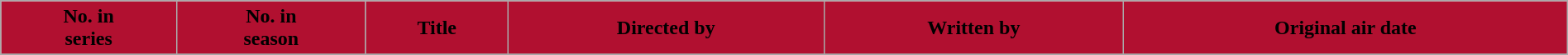<table class="wikitable plainrowheaders" style="width: 100%; margin: auto;">
<tr>
<th scope="col" style="background:#B11030; color:#000;">No. in<br>series</th>
<th scope="col" style="background:#B11030; color:#000;">No. in<br>season</th>
<th scope="col" style="background:#B11030; color:#000;">Title</th>
<th scope="col" style="background:#B11030; color:#000;">Directed by</th>
<th scope="col" style="background:#B11030; color:#000;">Written by</th>
<th scope="col" style="background:#B11030; color:#000;">Original air date</th>
</tr>
<tr>
</tr>
</table>
